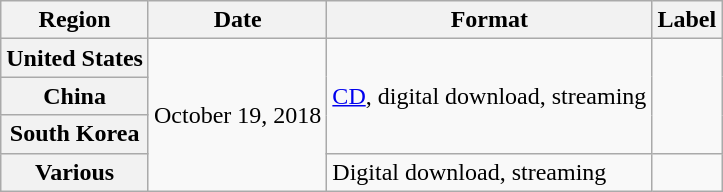<table class="wikitable plainrowheaders">
<tr>
<th>Region</th>
<th>Date</th>
<th>Format</th>
<th>Label</th>
</tr>
<tr>
<th scope="row">United States</th>
<td rowspan="4">October 19, 2018</td>
<td rowspan="3"><a href='#'>CD</a>, digital download, streaming</td>
<td rowspan="3"></td>
</tr>
<tr>
<th scope="row">China</th>
</tr>
<tr>
<th scope="row">South Korea</th>
</tr>
<tr>
<th scope="row">Various</th>
<td>Digital download, streaming</td>
<td></td>
</tr>
</table>
